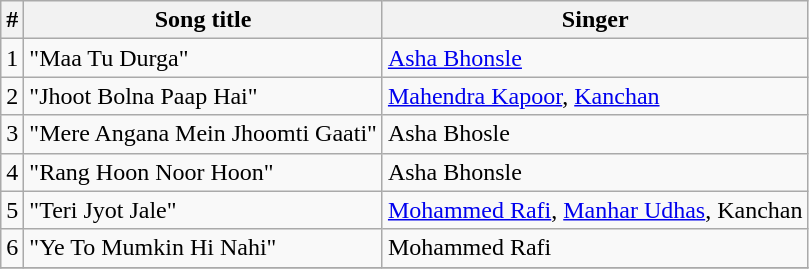<table class="wikitable">
<tr>
<th>#</th>
<th>Song title</th>
<th>Singer</th>
</tr>
<tr>
<td>1</td>
<td>"Maa Tu Durga"</td>
<td><a href='#'>Asha Bhonsle</a></td>
</tr>
<tr>
<td>2</td>
<td>"Jhoot Bolna Paap Hai"</td>
<td><a href='#'>Mahendra Kapoor</a>, <a href='#'>Kanchan</a></td>
</tr>
<tr>
<td>3</td>
<td>"Mere Angana Mein Jhoomti Gaati"</td>
<td>Asha Bhosle</td>
</tr>
<tr>
<td>4</td>
<td>"Rang Hoon Noor Hoon"</td>
<td>Asha Bhonsle</td>
</tr>
<tr>
<td>5</td>
<td>"Teri Jyot Jale"</td>
<td><a href='#'>Mohammed Rafi</a>, <a href='#'>Manhar Udhas</a>, Kanchan</td>
</tr>
<tr>
<td>6</td>
<td>"Ye To Mumkin Hi Nahi"</td>
<td>Mohammed Rafi</td>
</tr>
<tr>
</tr>
</table>
